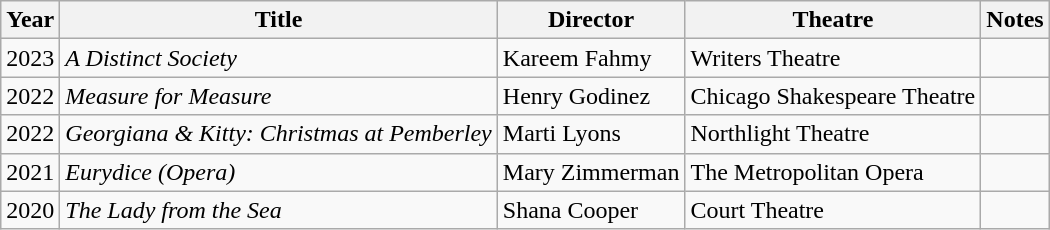<table class="wikitable sortable">
<tr>
<th>Year</th>
<th>Title</th>
<th>Director</th>
<th>Theatre</th>
<th>Notes</th>
</tr>
<tr>
<td>2023</td>
<td><em>A Distinct Society</em></td>
<td>Kareem Fahmy</td>
<td>Writers Theatre</td>
<td></td>
</tr>
<tr>
<td>2022</td>
<td><em>Measure for Measure</em></td>
<td>Henry Godinez</td>
<td>Chicago Shakespeare Theatre</td>
<td></td>
</tr>
<tr>
<td>2022</td>
<td><em>Georgiana & Kitty: Christmas at Pemberley</em></td>
<td>Marti Lyons</td>
<td>Northlight Theatre</td>
<td></td>
</tr>
<tr>
<td>2021</td>
<td><em>Eurydice (Opera)</em></td>
<td>Mary Zimmerman</td>
<td>The Metropolitan Opera</td>
<td></td>
</tr>
<tr>
<td>2020</td>
<td><em>The Lady from the Sea</em></td>
<td>Shana Cooper</td>
<td>Court Theatre</td>
<td></td>
</tr>
</table>
